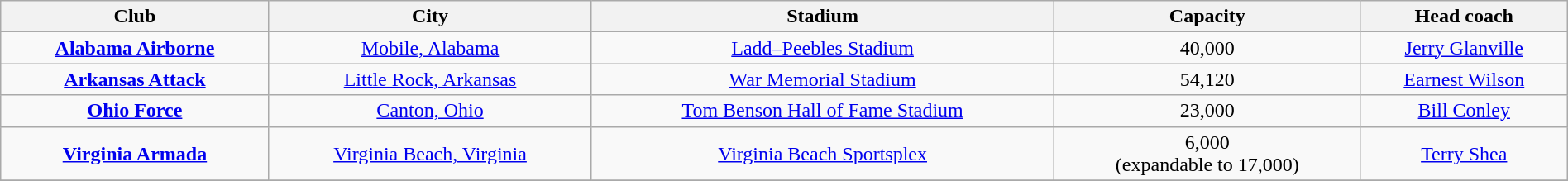<table class="wikitable plainrowheaders" style="width:100%; font-size:100%;">
<tr>
<th scope="col">Club</th>
<th scope="col">City</th>
<th scope="col">Stadium</th>
<th scope="col">Capacity</th>
<th scope="col">Head coach</th>
</tr>
<tr>
<td align=center><strong><a href='#'>Alabama Airborne</a></strong></td>
<td align=center><a href='#'>Mobile, Alabama</a></td>
<td align=center><a href='#'>Ladd–Peebles Stadium</a></td>
<td align=center>40,000</td>
<td align=center><a href='#'>Jerry Glanville</a></td>
</tr>
<tr>
<td align=center><strong><a href='#'>Arkansas Attack</a></strong></td>
<td align=center><a href='#'>Little Rock, Arkansas</a></td>
<td align=center><a href='#'>War Memorial Stadium</a></td>
<td align=center>54,120</td>
<td align=center><a href='#'>Earnest Wilson</a></td>
</tr>
<tr>
<td align=center><strong><a href='#'>Ohio Force</a></strong></td>
<td align=center><a href='#'>Canton, Ohio</a></td>
<td align=center><a href='#'>Tom Benson Hall of Fame Stadium</a></td>
<td align=center>23,000</td>
<td align=center><a href='#'>Bill Conley</a></td>
</tr>
<tr>
<td align=center><strong><a href='#'>Virginia Armada</a></strong></td>
<td align=center><a href='#'>Virginia Beach, Virginia</a></td>
<td align=center><a href='#'>Virginia Beach Sportsplex</a></td>
<td align=center>6,000<br> (expandable to 17,000)</td>
<td align=center><a href='#'>Terry Shea</a></td>
</tr>
<tr>
</tr>
</table>
